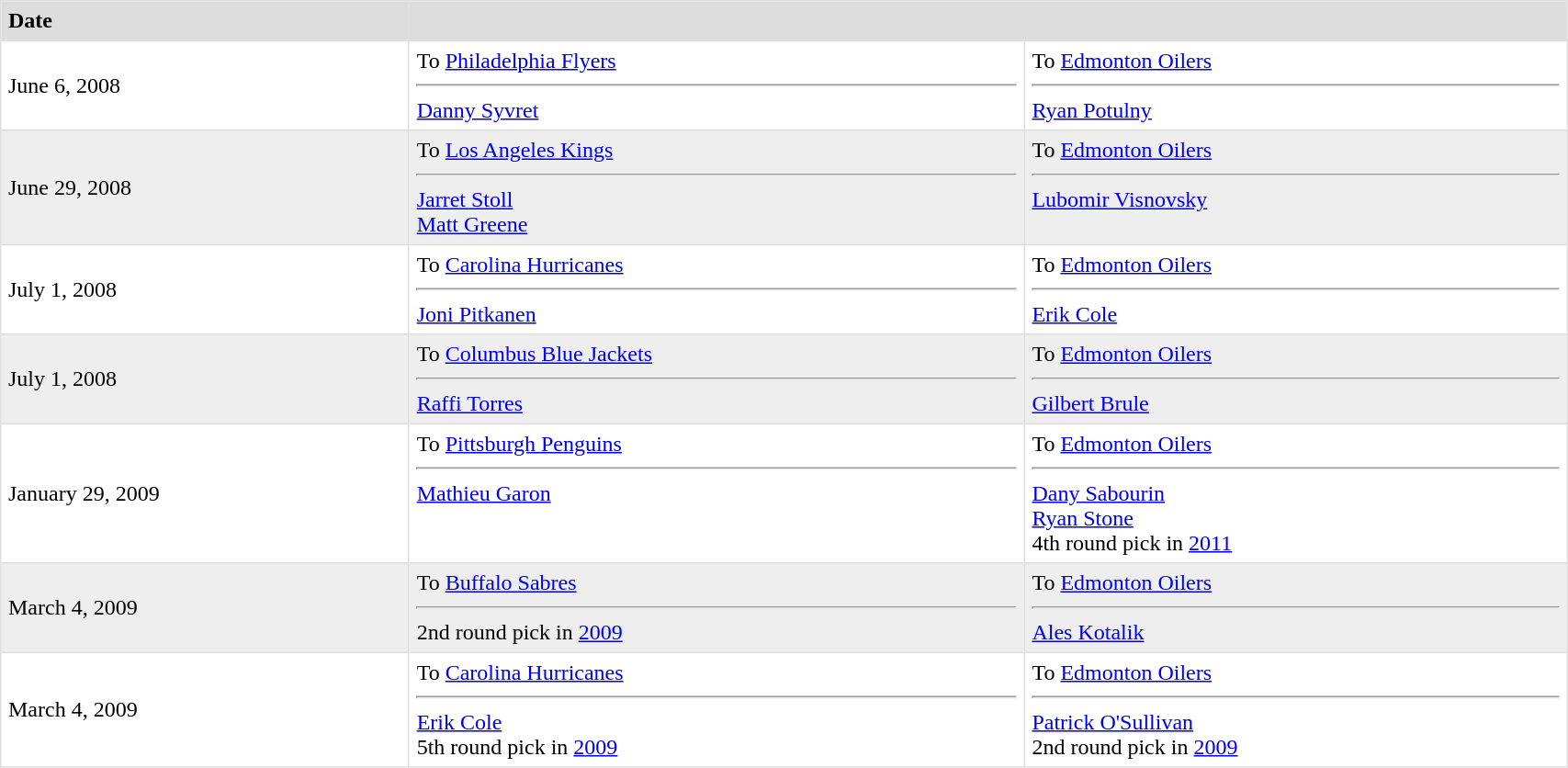<table border=1 style="border-collapse:collapse" bordercolor="#DFDFDF" cellpadding="5" width=90%>
<tr bgcolor="#dddddd">
<td><strong>Date</strong></td>
<th colspan="2"></th>
</tr>
<tr>
<td>June 6, 2008<br></td>
<td valign="top">To <a href='#'>Philadelphia Flyers</a><hr><a href='#'>Danny Syvret</a></td>
<td valign="top">To <a href='#'>Edmonton Oilers</a><hr><a href='#'>Ryan Potulny</a></td>
</tr>
<tr>
</tr>
<tr bgcolor="#eeeeee">
<td>June 29, 2008<br></td>
<td valign="top">To <a href='#'>Los Angeles Kings</a><hr><a href='#'>Jarret Stoll</a><br><a href='#'>Matt Greene</a></td>
<td valign="top">To <a href='#'>Edmonton Oilers</a><hr><a href='#'>Lubomir Visnovsky</a></td>
</tr>
<tr>
<td>July 1, 2008<br></td>
<td valign="top">To <a href='#'>Carolina Hurricanes</a><hr><a href='#'>Joni Pitkanen</a></td>
<td valign="top">To <a href='#'>Edmonton Oilers</a><hr><a href='#'>Erik Cole</a></td>
</tr>
<tr>
</tr>
<tr bgcolor="#eeeeee">
<td>July 1, 2008<br></td>
<td valign="top">To <a href='#'>Columbus Blue Jackets</a><hr><a href='#'>Raffi Torres</a></td>
<td valign="top">To <a href='#'>Edmonton Oilers</a><hr><a href='#'>Gilbert Brule</a></td>
</tr>
<tr>
<td>January 29, 2009<br></td>
<td valign="top">To <a href='#'>Pittsburgh Penguins</a><hr><a href='#'>Mathieu Garon</a></td>
<td valign="top">To <a href='#'>Edmonton Oilers</a><hr><a href='#'>Dany Sabourin</a><br><a href='#'>Ryan Stone</a><br>4th round pick in <a href='#'>2011</a></td>
</tr>
<tr>
</tr>
<tr bgcolor="#eeeeee">
<td>March 4, 2009<br></td>
<td valign="top">To <a href='#'>Buffalo Sabres</a><hr>2nd round pick in <a href='#'>2009</a></td>
<td valign="top">To <a href='#'>Edmonton Oilers</a><hr><a href='#'>Ales Kotalik</a></td>
</tr>
<tr>
<td>March 4, 2009<br></td>
<td valign="top">To <a href='#'>Carolina Hurricanes</a><hr><a href='#'>Erik Cole</a><br>5th round pick in <a href='#'>2009</a></td>
<td valign="top">To <a href='#'>Edmonton Oilers</a><hr><a href='#'>Patrick O'Sullivan</a><br>2nd round pick in <a href='#'>2009</a></td>
</tr>
</table>
